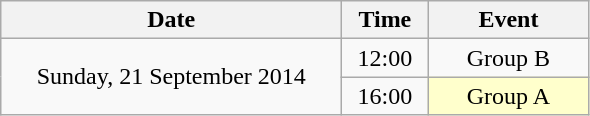<table class = "wikitable" style="text-align:center;">
<tr>
<th width=220>Date</th>
<th width=50>Time</th>
<th width=100>Event</th>
</tr>
<tr>
<td rowspan=2>Sunday, 21 September 2014</td>
<td>12:00</td>
<td>Group B</td>
</tr>
<tr>
<td>16:00</td>
<td bgcolor=ffffcc>Group A</td>
</tr>
</table>
